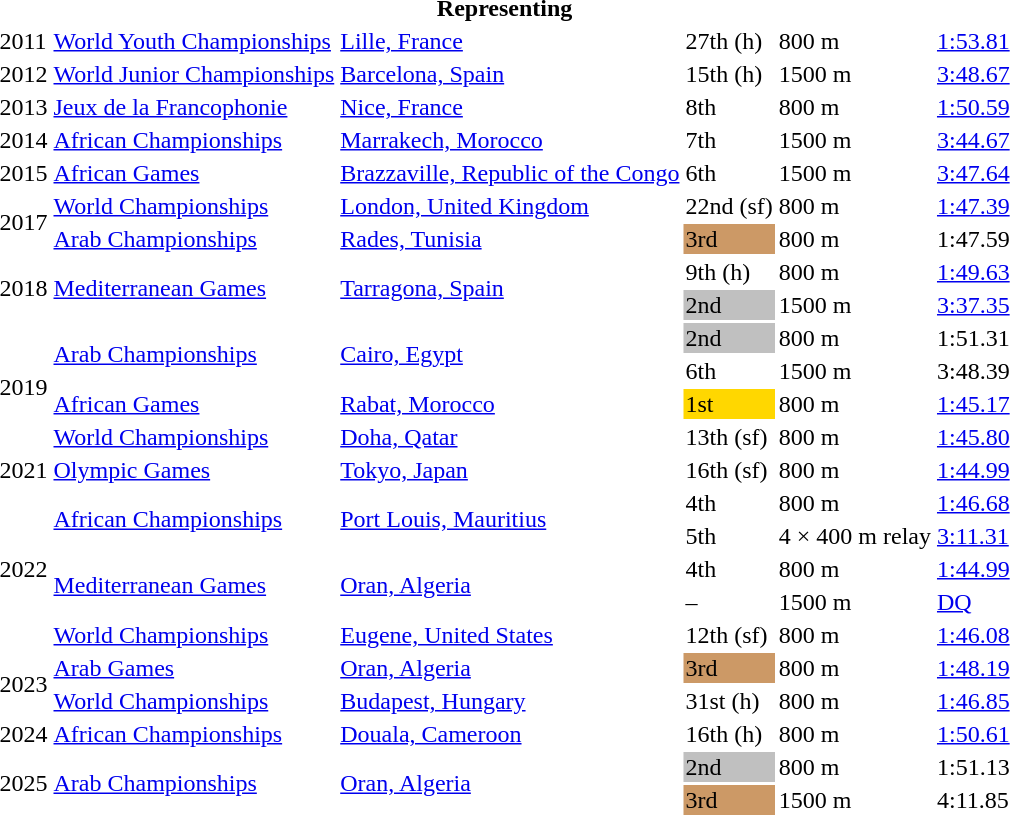<table>
<tr>
<th colspan="6">Representing </th>
</tr>
<tr>
<td>2011</td>
<td><a href='#'>World Youth Championships</a></td>
<td><a href='#'>Lille, France</a></td>
<td>27th (h)</td>
<td>800 m</td>
<td><a href='#'>1:53.81</a></td>
</tr>
<tr>
<td>2012</td>
<td><a href='#'>World Junior Championships</a></td>
<td><a href='#'>Barcelona, Spain</a></td>
<td>15th (h)</td>
<td>1500 m</td>
<td><a href='#'>3:48.67</a></td>
</tr>
<tr>
<td>2013</td>
<td><a href='#'>Jeux de la Francophonie</a></td>
<td><a href='#'>Nice, France</a></td>
<td>8th</td>
<td>800 m</td>
<td><a href='#'>1:50.59</a></td>
</tr>
<tr>
<td>2014</td>
<td><a href='#'>African Championships</a></td>
<td><a href='#'>Marrakech, Morocco</a></td>
<td>7th</td>
<td>1500 m</td>
<td><a href='#'>3:44.67</a></td>
</tr>
<tr>
<td>2015</td>
<td><a href='#'>African Games</a></td>
<td><a href='#'>Brazzaville, Republic of the Congo</a></td>
<td>6th</td>
<td>1500 m</td>
<td><a href='#'>3:47.64</a></td>
</tr>
<tr>
<td rowspan=2>2017</td>
<td><a href='#'>World Championships</a></td>
<td><a href='#'>London, United Kingdom</a></td>
<td>22nd (sf)</td>
<td>800 m</td>
<td><a href='#'>1:47.39</a></td>
</tr>
<tr>
<td><a href='#'>Arab Championships</a></td>
<td><a href='#'>Rades, Tunisia</a></td>
<td bgcolor=cc9966>3rd</td>
<td>800 m</td>
<td>1:47.59</td>
</tr>
<tr>
<td rowspan=2>2018</td>
<td rowspan=2><a href='#'>Mediterranean Games</a></td>
<td rowspan=2><a href='#'>Tarragona, Spain</a></td>
<td>9th (h)</td>
<td>800 m</td>
<td><a href='#'>1:49.63</a></td>
</tr>
<tr>
<td bgcolor=silver>2nd</td>
<td>1500 m</td>
<td><a href='#'>3:37.35</a></td>
</tr>
<tr>
<td rowspan=4>2019</td>
<td rowspan=2><a href='#'>Arab Championships</a></td>
<td rowspan=2><a href='#'>Cairo, Egypt</a></td>
<td bgcolor=silver>2nd</td>
<td>800 m</td>
<td>1:51.31</td>
</tr>
<tr>
<td>6th</td>
<td>1500 m</td>
<td>3:48.39</td>
</tr>
<tr>
<td><a href='#'>African Games</a></td>
<td><a href='#'>Rabat, Morocco</a></td>
<td bgcolor=gold>1st</td>
<td>800 m</td>
<td><a href='#'>1:45.17</a></td>
</tr>
<tr>
<td><a href='#'>World Championships</a></td>
<td><a href='#'>Doha, Qatar</a></td>
<td>13th (sf)</td>
<td>800 m</td>
<td><a href='#'>1:45.80</a></td>
</tr>
<tr>
<td>2021</td>
<td><a href='#'>Olympic Games</a></td>
<td><a href='#'>Tokyo, Japan</a></td>
<td>16th (sf)</td>
<td>800 m</td>
<td><a href='#'>1:44.99</a></td>
</tr>
<tr>
<td rowspan=5>2022</td>
<td rowspan=2><a href='#'>African Championships</a></td>
<td rowspan=2><a href='#'>Port Louis, Mauritius</a></td>
<td>4th</td>
<td>800 m</td>
<td><a href='#'>1:46.68</a></td>
</tr>
<tr>
<td>5th</td>
<td>4 × 400 m relay</td>
<td><a href='#'>3:11.31</a></td>
</tr>
<tr>
<td rowspan=2><a href='#'>Mediterranean Games</a></td>
<td rowspan=2><a href='#'>Oran, Algeria</a></td>
<td>4th</td>
<td>800 m</td>
<td><a href='#'>1:44.99</a></td>
</tr>
<tr>
<td>–</td>
<td>1500 m</td>
<td><a href='#'>DQ</a></td>
</tr>
<tr>
<td><a href='#'>World Championships</a></td>
<td><a href='#'>Eugene, United States</a></td>
<td>12th (sf)</td>
<td>800 m</td>
<td><a href='#'>1:46.08</a></td>
</tr>
<tr>
<td rowspan=2>2023</td>
<td><a href='#'>Arab Games</a></td>
<td><a href='#'>Oran, Algeria</a></td>
<td bgcolor=cc9966>3rd</td>
<td>800 m</td>
<td><a href='#'>1:48.19</a></td>
</tr>
<tr>
<td><a href='#'>World Championships</a></td>
<td><a href='#'>Budapest, Hungary</a></td>
<td>31st (h)</td>
<td>800 m</td>
<td><a href='#'>1:46.85</a></td>
</tr>
<tr>
<td>2024</td>
<td><a href='#'>African Championships</a></td>
<td><a href='#'>Douala, Cameroon</a></td>
<td>16th (h)</td>
<td>800 m</td>
<td><a href='#'>1:50.61</a></td>
</tr>
<tr>
<td rowspan=2>2025</td>
<td rowspan=2><a href='#'>Arab Championships</a></td>
<td rowspan=2><a href='#'>Oran, Algeria</a></td>
<td bgcolor=silver>2nd</td>
<td>800 m</td>
<td>1:51.13</td>
</tr>
<tr>
<td bgcolor=cc9966>3rd</td>
<td>1500 m</td>
<td>4:11.85</td>
</tr>
</table>
